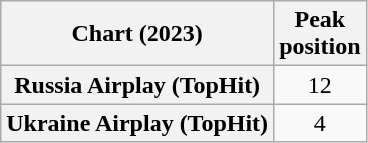<table class="wikitable plainrowheaders" style="text-align:center">
<tr>
<th scope="col">Chart (2023)</th>
<th scope="col">Peak<br>position</th>
</tr>
<tr>
<th scope="row">Russia Airplay (TopHit)</th>
<td>12</td>
</tr>
<tr>
<th scope="row">Ukraine Airplay (TopHit)</th>
<td>4</td>
</tr>
</table>
